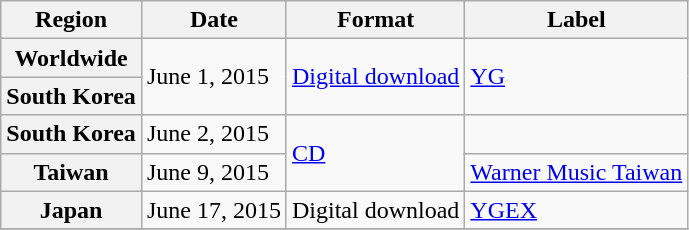<table class="wikitable plainrowheaders">
<tr>
<th>Region</th>
<th>Date</th>
<th>Format</th>
<th>Label</th>
</tr>
<tr>
<th scope="row">Worldwide</th>
<td rowspan=2>June 1, 2015</td>
<td rowspan=2><a href='#'>Digital download</a></td>
<td rowspan=2><a href='#'>YG</a></td>
</tr>
<tr>
<th scope="row">South Korea</th>
</tr>
<tr>
<th scope="row">South Korea</th>
<td>June 2, 2015</td>
<td rowspan=2><a href='#'>CD</a></td>
<td></td>
</tr>
<tr>
<th scope="row">Taiwan</th>
<td>June 9, 2015</td>
<td><a href='#'>Warner Music Taiwan</a></td>
</tr>
<tr>
<th scope="row">Japan</th>
<td>June 17, 2015</td>
<td>Digital download</td>
<td><a href='#'>YGEX</a></td>
</tr>
<tr>
</tr>
</table>
